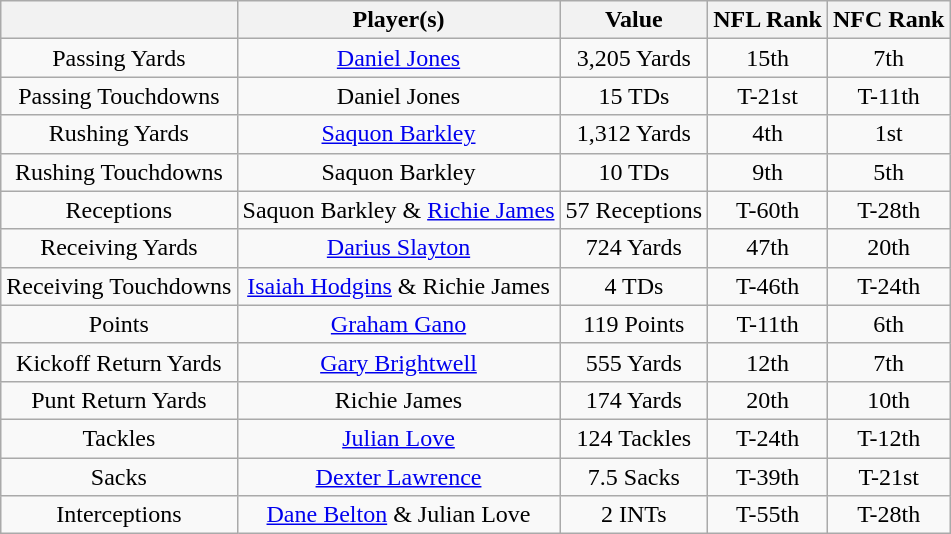<table class="wikitable">
<tr>
<th></th>
<th>Player(s)</th>
<th>Value</th>
<th>NFL Rank</th>
<th>NFC Rank</th>
</tr>
<tr style="background:#ffddoo; text-align:center;">
<td>Passing Yards</td>
<td><a href='#'>Daniel Jones</a></td>
<td>3,205 Yards</td>
<td>15th</td>
<td>7th</td>
</tr>
<tr style="background:#ffddoo; text-align:center;">
<td>Passing Touchdowns</td>
<td>Daniel Jones</td>
<td>15 TDs</td>
<td>T-21st</td>
<td>T-11th</td>
</tr>
<tr style="background:#ffddoo; text-align:center;">
<td>Rushing Yards</td>
<td><a href='#'>Saquon Barkley</a></td>
<td>1,312 Yards</td>
<td>4th</td>
<td>1st</td>
</tr>
<tr style="background:#ffddoo; text-align:center;">
<td>Rushing Touchdowns</td>
<td>Saquon Barkley</td>
<td>10 TDs</td>
<td>9th</td>
<td>5th</td>
</tr>
<tr style="background:#ffddoo; text-align:center;">
<td>Receptions</td>
<td>Saquon Barkley & <a href='#'>Richie James</a></td>
<td>57 Receptions</td>
<td>T-60th</td>
<td>T-28th</td>
</tr>
<tr style="background:#ffddoo; text-align:center;">
<td>Receiving Yards</td>
<td><a href='#'>Darius Slayton</a></td>
<td>724 Yards</td>
<td>47th</td>
<td>20th</td>
</tr>
<tr style="background:#ffddoo; text-align:center;">
<td>Receiving Touchdowns</td>
<td><a href='#'>Isaiah Hodgins</a> & Richie James</td>
<td>4 TDs</td>
<td>T-46th</td>
<td>T-24th</td>
</tr>
<tr style="background:#ffddoo; text-align:center;">
<td>Points</td>
<td><a href='#'>Graham Gano</a></td>
<td>119 Points</td>
<td>T-11th</td>
<td>6th</td>
</tr>
<tr style="background:#ffddoo; text-align:center;">
<td>Kickoff Return Yards</td>
<td><a href='#'>Gary Brightwell</a></td>
<td>555 Yards</td>
<td>12th</td>
<td>7th</td>
</tr>
<tr style="background:#ffddoo; text-align:center;">
<td>Punt Return Yards</td>
<td>Richie James</td>
<td>174 Yards</td>
<td>20th</td>
<td>10th</td>
</tr>
<tr style="background:#ffddoo; text-align:center;">
<td>Tackles</td>
<td><a href='#'>Julian Love</a></td>
<td>124 Tackles</td>
<td>T-24th</td>
<td>T-12th</td>
</tr>
<tr style="background:#ffddoo; text-align:center;">
<td>Sacks</td>
<td><a href='#'>Dexter Lawrence</a></td>
<td>7.5 Sacks</td>
<td>T-39th</td>
<td>T-21st</td>
</tr>
<tr style="background:#ffddoo; text-align:center;">
<td>Interceptions</td>
<td><a href='#'>Dane Belton</a> & Julian Love</td>
<td>2 INTs</td>
<td>T-55th</td>
<td>T-28th</td>
</tr>
</table>
